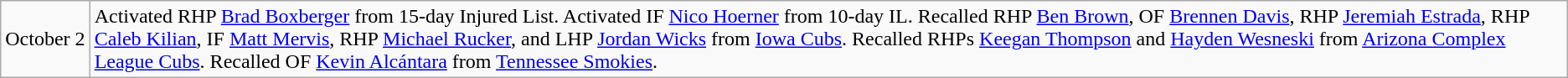<table class="wikitable">
<tr>
<td>October 2</td>
<td>Activated RHP <a href='#'>Brad Boxberger</a> from 15-day Injured List. Activated IF <a href='#'>Nico Hoerner</a> from 10-day IL. Recalled RHP <a href='#'>Ben Brown</a>, OF <a href='#'>Brennen Davis</a>, RHP <a href='#'>Jeremiah Estrada</a>, RHP <a href='#'>Caleb Kilian</a>, IF <a href='#'>Matt Mervis</a>, RHP <a href='#'>Michael Rucker</a>, and LHP <a href='#'>Jordan Wicks</a> from <a href='#'>Iowa Cubs</a>. Recalled RHPs <a href='#'>Keegan Thompson</a> and <a href='#'>Hayden Wesneski</a> from <a href='#'>Arizona Complex League Cubs</a>. Recalled OF <a href='#'>Kevin Alcántara</a> from <a href='#'>Tennessee Smokies</a>.</td>
</tr>
</table>
